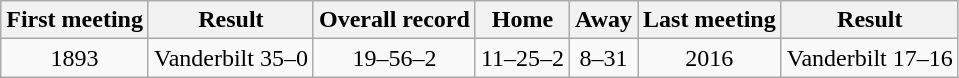<table class="wikitable">
<tr align="center">
<th>First meeting</th>
<th>Result</th>
<th>Overall record</th>
<th>Home</th>
<th>Away</th>
<th>Last meeting</th>
<th>Result</th>
</tr>
<tr align="center">
<td>1893</td>
<td>Vanderbilt 35–0</td>
<td>19–56–2</td>
<td>11–25–2</td>
<td>8–31</td>
<td>2016</td>
<td>Vanderbilt 17–16</td>
</tr>
</table>
